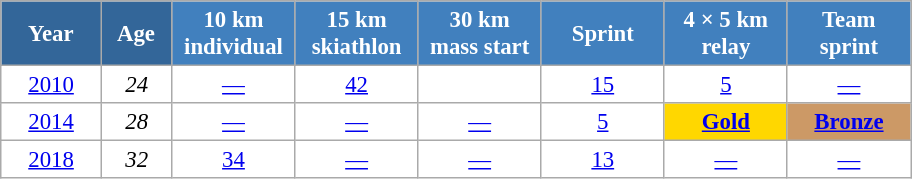<table class="wikitable" style="font-size:95%; text-align:center; border:grey solid 1px; border-collapse:collapse; background:#ffffff;">
<tr>
<th style="background-color:#369; color:white; width:60px;"> Year </th>
<th style="background-color:#369; color:white; width:40px;"> Age </th>
<th style="background-color:#4180be; color:white; width:75px;"> 10 km <br> individual </th>
<th style="background-color:#4180be; color:white; width:75px;"> 15 km <br> skiathlon </th>
<th style="background-color:#4180be; color:white; width:75px;"> 30 km <br> mass start </th>
<th style="background-color:#4180be; color:white; width:75px;"> Sprint </th>
<th style="background-color:#4180be; color:white; width:75px;"> 4 × 5 km <br> relay </th>
<th style="background-color:#4180be; color:white; width:75px;"> Team <br> sprint </th>
</tr>
<tr>
<td><a href='#'>2010</a></td>
<td><em>24</em></td>
<td><a href='#'>—</a></td>
<td><a href='#'>42</a></td>
<td><a href='#'></a></td>
<td><a href='#'>15</a></td>
<td><a href='#'>5</a></td>
<td><a href='#'>—</a></td>
</tr>
<tr>
<td><a href='#'>2014</a></td>
<td><em>28</em></td>
<td><a href='#'>—</a></td>
<td><a href='#'>—</a></td>
<td><a href='#'>—</a></td>
<td><a href='#'>5</a></td>
<td style="background:gold;"><a href='#'><strong>Gold</strong></a></td>
<td style="background:#c96;"><a href='#'><strong>Bronze</strong></a></td>
</tr>
<tr>
<td><a href='#'>2018</a></td>
<td><em>32</em></td>
<td><a href='#'>34</a></td>
<td><a href='#'>—</a></td>
<td><a href='#'>—</a></td>
<td><a href='#'>13</a></td>
<td><a href='#'>—</a></td>
<td><a href='#'>—</a></td>
</tr>
</table>
